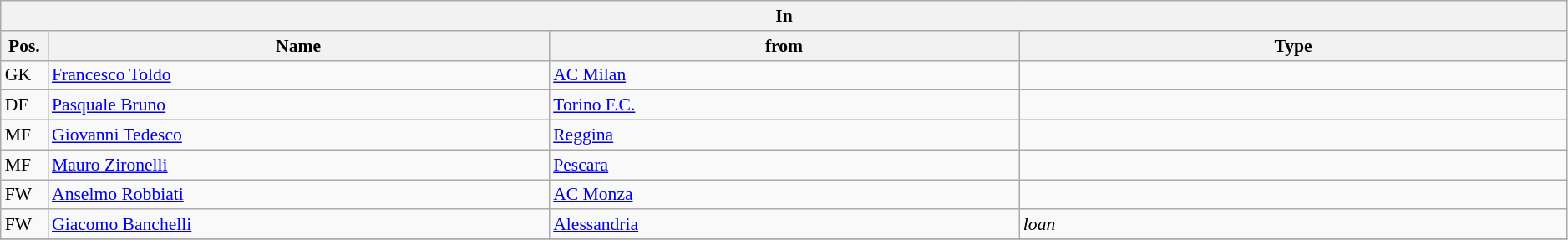<table class="wikitable" style="font-size:90%;width:99%;">
<tr>
<th colspan="4">In</th>
</tr>
<tr>
<th width=3%>Pos.</th>
<th width=32%>Name</th>
<th width=30%>from</th>
<th width=35%>Type</th>
</tr>
<tr>
<td>GK</td>
<td><a href='#'>Francesco Toldo</a></td>
<td><a href='#'>AC Milan</a></td>
<td></td>
</tr>
<tr>
<td>DF</td>
<td><a href='#'>Pasquale Bruno</a></td>
<td><a href='#'>Torino F.C.</a></td>
<td></td>
</tr>
<tr>
<td>MF</td>
<td><a href='#'>Giovanni Tedesco</a></td>
<td><a href='#'>Reggina</a></td>
<td></td>
</tr>
<tr>
<td>MF</td>
<td><a href='#'>Mauro Zironelli</a></td>
<td><a href='#'>Pescara</a></td>
<td></td>
</tr>
<tr>
<td>FW</td>
<td><a href='#'>Anselmo Robbiati</a></td>
<td><a href='#'>AC Monza</a></td>
<td></td>
</tr>
<tr>
<td>FW</td>
<td><a href='#'>Giacomo Banchelli</a></td>
<td><a href='#'>Alessandria</a></td>
<td><em>loan</em></td>
</tr>
<tr>
</tr>
</table>
